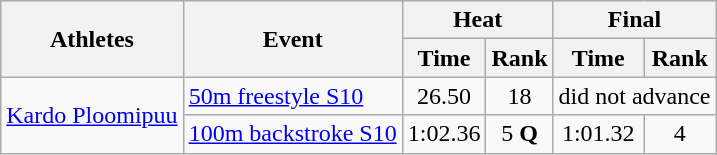<table class=wikitable>
<tr>
<th rowspan="2">Athletes</th>
<th rowspan="2">Event</th>
<th colspan="2">Heat</th>
<th colspan="2">Final</th>
</tr>
<tr>
<th>Time</th>
<th>Rank</th>
<th>Time</th>
<th>Rank</th>
</tr>
<tr align=center>
<td align=left rowspan=2><a href='#'>Kardo Ploomipuu</a></td>
<td align=left><a href='#'>50m freestyle S10</a></td>
<td>26.50</td>
<td>18</td>
<td colspan=2>did not advance</td>
</tr>
<tr align=center>
<td align=left><a href='#'>100m backstroke S10</a></td>
<td>1:02.36</td>
<td>5 <strong>Q</strong></td>
<td>1:01.32</td>
<td>4</td>
</tr>
</table>
